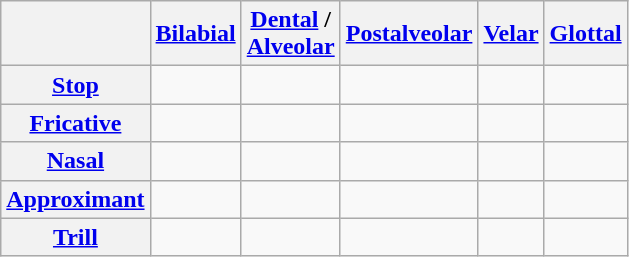<table class="wikitable">
<tr>
<th></th>
<th><a href='#'>Bilabial</a></th>
<th><a href='#'>Dental</a> /<br> <a href='#'>Alveolar</a></th>
<th><a href='#'>Postalveolar</a></th>
<th><a href='#'>Velar</a></th>
<th><a href='#'>Glottal</a></th>
</tr>
<tr align="center">
<th><a href='#'>Stop</a></th>
<td></td>
<td></td>
<td></td>
<td></td>
<td></td>
</tr>
<tr align="center">
<th><a href='#'>Fricative</a></th>
<td></td>
<td></td>
<td></td>
<td></td>
<td></td>
</tr>
<tr align="center">
<th><a href='#'>Nasal</a></th>
<td></td>
<td></td>
<td></td>
<td></td>
<td></td>
</tr>
<tr align="center">
<th><a href='#'>Approximant</a></th>
<td></td>
<td></td>
<td></td>
<td></td>
<td></td>
</tr>
<tr align="center">
<th><a href='#'>Trill</a></th>
<td></td>
<td></td>
<td></td>
<td></td>
<td></td>
</tr>
</table>
